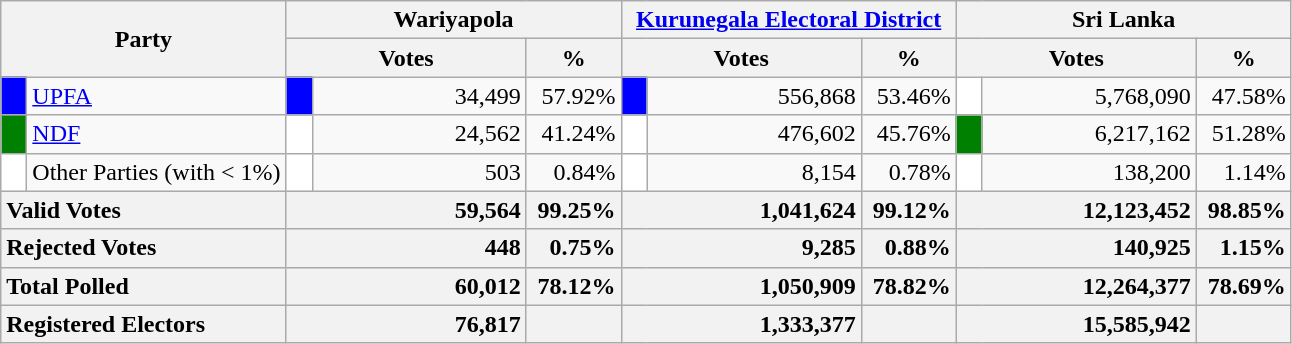<table class="wikitable">
<tr>
<th colspan="2" width="144px"rowspan="2">Party</th>
<th colspan="3" width="216px">Wariyapola</th>
<th colspan="3" width="216px"><a href='#'>Kurunegala Electoral District</a></th>
<th colspan="3" width="216px">Sri Lanka</th>
</tr>
<tr>
<th colspan="2" width="144px">Votes</th>
<th>%</th>
<th colspan="2" width="144px">Votes</th>
<th>%</th>
<th colspan="2" width="144px">Votes</th>
<th>%</th>
</tr>
<tr>
<td style="background-color:blue;" width="10px"></td>
<td style="text-align:left;"><a href='#'>UPFA</a></td>
<td style="background-color:blue;" width="10px"></td>
<td style="text-align:right;">34,499</td>
<td style="text-align:right;">57.92%</td>
<td style="background-color:blue;" width="10px"></td>
<td style="text-align:right;">556,868</td>
<td style="text-align:right;">53.46%</td>
<td style="background-color:white;" width="10px"></td>
<td style="text-align:right;">5,768,090</td>
<td style="text-align:right;">47.58%</td>
</tr>
<tr>
<td style="background-color:green;" width="10px"></td>
<td style="text-align:left;"><a href='#'>NDF</a></td>
<td style="background-color:white;" width="10px"></td>
<td style="text-align:right;">24,562</td>
<td style="text-align:right;">41.24%</td>
<td style="background-color:white;" width="10px"></td>
<td style="text-align:right;">476,602</td>
<td style="text-align:right;">45.76%</td>
<td style="background-color:green;" width="10px"></td>
<td style="text-align:right;">6,217,162</td>
<td style="text-align:right;">51.28%</td>
</tr>
<tr>
<td style="background-color:white;" width="10px"></td>
<td style="text-align:left;">Other Parties (with < 1%)</td>
<td style="background-color:white;" width="10px"></td>
<td style="text-align:right;">503</td>
<td style="text-align:right;">0.84%</td>
<td style="background-color:white;" width="10px"></td>
<td style="text-align:right;">8,154</td>
<td style="text-align:right;">0.78%</td>
<td style="background-color:white;" width="10px"></td>
<td style="text-align:right;">138,200</td>
<td style="text-align:right;">1.14%</td>
</tr>
<tr>
<th colspan="2" width="144px"style="text-align:left;">Valid Votes</th>
<th style="text-align:right;"colspan="2" width="144px">59,564</th>
<th style="text-align:right;">99.25%</th>
<th style="text-align:right;"colspan="2" width="144px">1,041,624</th>
<th style="text-align:right;">99.12%</th>
<th style="text-align:right;"colspan="2" width="144px">12,123,452</th>
<th style="text-align:right;">98.85%</th>
</tr>
<tr>
<th colspan="2" width="144px"style="text-align:left;">Rejected Votes</th>
<th style="text-align:right;"colspan="2" width="144px">448</th>
<th style="text-align:right;">0.75%</th>
<th style="text-align:right;"colspan="2" width="144px">9,285</th>
<th style="text-align:right;">0.88%</th>
<th style="text-align:right;"colspan="2" width="144px">140,925</th>
<th style="text-align:right;">1.15%</th>
</tr>
<tr>
<th colspan="2" width="144px"style="text-align:left;">Total Polled</th>
<th style="text-align:right;"colspan="2" width="144px">60,012</th>
<th style="text-align:right;">78.12%</th>
<th style="text-align:right;"colspan="2" width="144px">1,050,909</th>
<th style="text-align:right;">78.82%</th>
<th style="text-align:right;"colspan="2" width="144px">12,264,377</th>
<th style="text-align:right;">78.69%</th>
</tr>
<tr>
<th colspan="2" width="144px"style="text-align:left;">Registered Electors</th>
<th style="text-align:right;"colspan="2" width="144px">76,817</th>
<th></th>
<th style="text-align:right;"colspan="2" width="144px">1,333,377</th>
<th></th>
<th style="text-align:right;"colspan="2" width="144px">15,585,942</th>
<th></th>
</tr>
</table>
